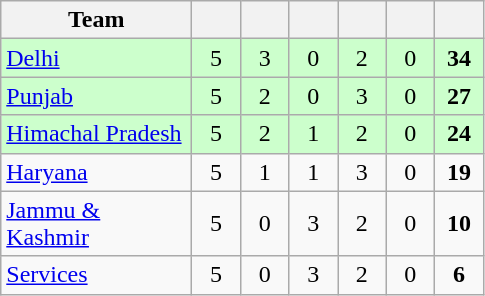<table class="wikitable" style="text-align:center">
<tr>
<th style="width:120px">Team</th>
<th style="width:25px"></th>
<th style="width:25px"></th>
<th style="width:25px"></th>
<th style="width:25px"></th>
<th style="width:25px"></th>
<th style="width:25px"></th>
</tr>
<tr style="background:#cfc;">
<td style="text-align:left"><a href='#'>Delhi</a></td>
<td>5</td>
<td>3</td>
<td>0</td>
<td>2</td>
<td>0</td>
<td><strong>34</strong></td>
</tr>
<tr style="background:#cfc;">
<td style="text-align:left"><a href='#'>Punjab</a></td>
<td>5</td>
<td>2</td>
<td>0</td>
<td>3</td>
<td>0</td>
<td><strong>27</strong></td>
</tr>
<tr style="background:#cfc;">
<td style="text-align:left"><a href='#'>Himachal Pradesh</a></td>
<td>5</td>
<td>2</td>
<td>1</td>
<td>2</td>
<td>0</td>
<td><strong>24</strong></td>
</tr>
<tr>
<td style="text-align:left"><a href='#'>Haryana</a></td>
<td>5</td>
<td>1</td>
<td>1</td>
<td>3</td>
<td>0</td>
<td><strong>19</strong></td>
</tr>
<tr>
<td style="text-align:left"><a href='#'>Jammu & Kashmir</a></td>
<td>5</td>
<td>0</td>
<td>3</td>
<td>2</td>
<td>0</td>
<td><strong>10</strong></td>
</tr>
<tr>
<td style="text-align:left"><a href='#'>Services</a></td>
<td>5</td>
<td>0</td>
<td>3</td>
<td>2</td>
<td>0</td>
<td><strong>6</strong></td>
</tr>
</table>
